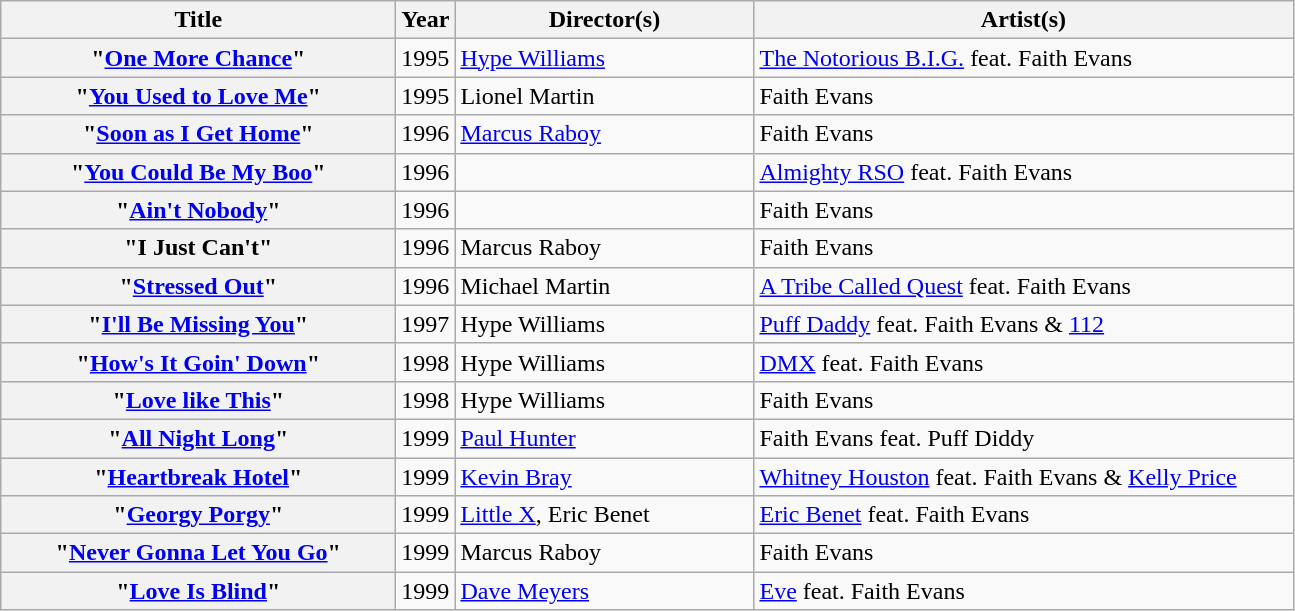<table class="wikitable plainrowheaders sortable" border="1">
<tr>
<th scope="col" style="width:16em;">Title</th>
<th scope="col">Year</th>
<th scope="col" style="width:12em;">Director(s)</th>
<th scope="col" style="width:22em;">Artist(s)</th>
</tr>
<tr>
<th scope="row">"<a href='#'>One More Chance</a>"</th>
<td style="text-align:center;">1995</td>
<td><a href='#'>Hype Williams</a></td>
<td><a href='#'>The Notorious B.I.G.</a> feat. Faith Evans</td>
</tr>
<tr>
<th scope="row">"<a href='#'>You Used to Love Me</a>"</th>
<td style="text-align:center;">1995</td>
<td>Lionel Martin</td>
<td>Faith Evans</td>
</tr>
<tr>
<th scope="row">"<a href='#'>Soon as I Get Home</a>"</th>
<td style="text-align:center;">1996</td>
<td><a href='#'>Marcus Raboy</a></td>
<td>Faith Evans</td>
</tr>
<tr>
<th scope="row">"<a href='#'>You Could Be My Boo</a>"</th>
<td style="text-align:center;">1996</td>
<td></td>
<td><a href='#'>Almighty RSO</a> feat. Faith Evans</td>
</tr>
<tr>
<th scope="row">"<a href='#'>Ain't Nobody</a>"</th>
<td style="text-align:center;">1996</td>
<td></td>
<td>Faith Evans</td>
</tr>
<tr>
<th scope="row">"I Just Can't"</th>
<td style="text-align:center;">1996</td>
<td>Marcus Raboy</td>
<td>Faith Evans</td>
</tr>
<tr>
<th scope="row">"<a href='#'>Stressed Out</a>"</th>
<td style="text-align:center;">1996</td>
<td>Michael Martin</td>
<td><a href='#'>A Tribe Called Quest</a> feat. Faith Evans</td>
</tr>
<tr>
<th scope="row">"<a href='#'>I'll Be Missing You</a>"</th>
<td style="text-align:center;">1997</td>
<td>Hype Williams</td>
<td><a href='#'>Puff Daddy</a> feat. Faith Evans & <a href='#'>112</a></td>
</tr>
<tr>
<th scope="row">"<a href='#'>How's It Goin' Down</a>"</th>
<td style="text-align:center;">1998</td>
<td>Hype Williams</td>
<td><a href='#'>DMX</a> feat. Faith Evans</td>
</tr>
<tr>
<th scope="row">"<a href='#'>Love like This</a>"</th>
<td style="text-align:center;">1998</td>
<td>Hype Williams</td>
<td>Faith Evans</td>
</tr>
<tr>
<th scope="row">"<a href='#'>All Night Long</a>"</th>
<td style="text-align:center;">1999</td>
<td><a href='#'>Paul Hunter</a></td>
<td>Faith Evans feat. Puff Diddy</td>
</tr>
<tr>
<th scope="row">"<a href='#'>Heartbreak Hotel</a>"</th>
<td style="text-align:center;">1999</td>
<td><a href='#'>Kevin Bray</a></td>
<td><a href='#'>Whitney Houston</a> feat. Faith Evans & <a href='#'>Kelly Price</a></td>
</tr>
<tr>
<th scope="row">"<a href='#'>Georgy Porgy</a>"</th>
<td style="text-align:center;">1999</td>
<td><a href='#'>Little X</a>, Eric Benet</td>
<td><a href='#'>Eric Benet</a> feat. Faith Evans</td>
</tr>
<tr>
<th scope="row">"<a href='#'>Never Gonna Let You Go</a>"</th>
<td style="text-align:center;">1999</td>
<td>Marcus Raboy</td>
<td>Faith Evans</td>
</tr>
<tr>
<th scope="row">"<a href='#'>Love Is Blind</a>"</th>
<td style="text-align:center;">1999</td>
<td><a href='#'>Dave Meyers</a></td>
<td><a href='#'>Eve</a> feat. Faith Evans</td>
</tr>
</table>
